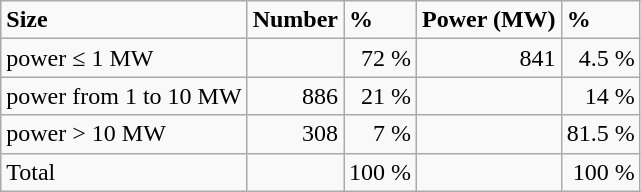<table class="wikitable">
<tr>
<td><strong>Size</strong></td>
<td><strong>Number</strong></td>
<td><strong>%</strong></td>
<td><strong>Power (MW)</strong></td>
<td><strong>%</strong></td>
</tr>
<tr align="right">
<td align="left">power ≤ 1 MW</td>
<td></td>
<td>72 %</td>
<td>841</td>
<td>4.5 %</td>
</tr>
<tr align="right">
<td align="left">power from 1 to 10 MW</td>
<td>886</td>
<td>21 %</td>
<td></td>
<td>14 %</td>
</tr>
<tr align="right">
<td align="left">power > 10 MW</td>
<td>308</td>
<td>7 %</td>
<td></td>
<td>81.5 %</td>
</tr>
<tr align="right">
<td align="left">Total</td>
<td></td>
<td>100 %</td>
<td></td>
<td>100 %</td>
</tr>
</table>
